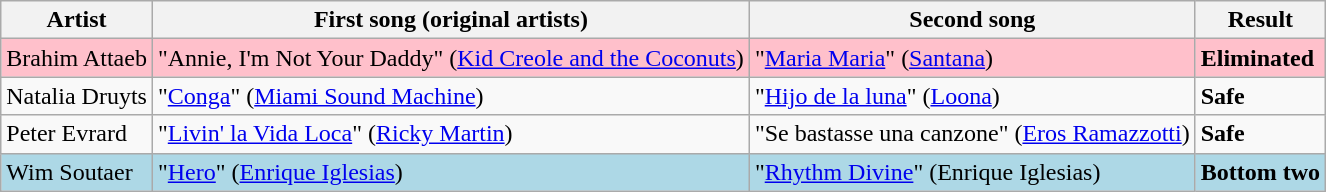<table class=wikitable>
<tr>
<th>Artist</th>
<th>First song (original artists)</th>
<th>Second song</th>
<th>Result</th>
</tr>
<tr style="background:pink;">
<td>Brahim Attaeb</td>
<td>"Annie, I'm Not Your Daddy" (<a href='#'>Kid Creole and the Coconuts</a>)</td>
<td>"<a href='#'>Maria Maria</a>" (<a href='#'>Santana</a>)</td>
<td><strong>Eliminated</strong></td>
</tr>
<tr>
<td>Natalia Druyts</td>
<td>"<a href='#'>Conga</a>" (<a href='#'>Miami Sound Machine</a>)</td>
<td>"<a href='#'>Hijo de la luna</a>" (<a href='#'>Loona</a>)</td>
<td><strong>Safe</strong></td>
</tr>
<tr>
<td>Peter Evrard</td>
<td>"<a href='#'>Livin' la Vida Loca</a>" (<a href='#'>Ricky Martin</a>)</td>
<td>"Se bastasse una canzone" (<a href='#'>Eros Ramazzotti</a>)</td>
<td><strong>Safe</strong></td>
</tr>
<tr style="background:lightblue;">
<td>Wim Soutaer</td>
<td>"<a href='#'>Hero</a>" (<a href='#'>Enrique Iglesias</a>)</td>
<td>"<a href='#'>Rhythm Divine</a>" (Enrique Iglesias)</td>
<td><strong>Bottom two</strong></td>
</tr>
</table>
